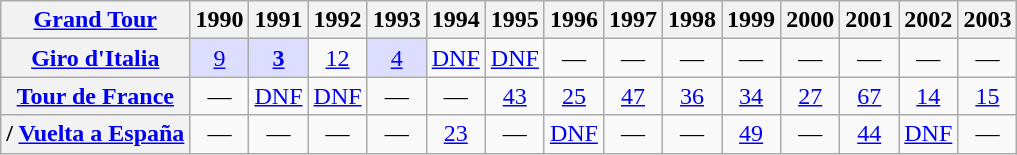<table class="wikitable plainrowheaders">
<tr>
<th scope="col"><a href='#'>Grand Tour</a></th>
<th scope="col">1990</th>
<th scope="col">1991</th>
<th scope="col">1992</th>
<th scope="col">1993</th>
<th scope="col">1994</th>
<th scope="col">1995</th>
<th scope="col">1996</th>
<th scope="col">1997</th>
<th scope="col">1998</th>
<th scope="col">1999</th>
<th scope="col">2000</th>
<th scope="col">2001</th>
<th scope="col">2002</th>
<th scope="col">2003</th>
</tr>
<tr style="text-align:center;">
<th scope="row"> <a href='#'>Giro d'Italia</a></th>
<td style="text-align:center; background:#ddf;"><a href='#'>9</a></td>
<td style="text-align:center; background:#ddf;"><strong><a href='#'>3</a></strong></td>
<td style="text-align:center;"><a href='#'>12</a></td>
<td style="text-align:center; background:#ddf;"><a href='#'>4</a></td>
<td style="text-align:center;"><a href='#'>DNF</a></td>
<td style="text-align:center;"><a href='#'>DNF</a></td>
<td>—</td>
<td>—</td>
<td>—</td>
<td>—</td>
<td>—</td>
<td>—</td>
<td>—</td>
<td>—</td>
</tr>
<tr style="text-align:center;">
<th scope="row"> <a href='#'>Tour de France</a></th>
<td>—</td>
<td style="text-align:center;"><a href='#'>DNF</a></td>
<td style="text-align:center;"><a href='#'>DNF</a></td>
<td>—</td>
<td>—</td>
<td style="text-align:center;"><a href='#'>43</a></td>
<td style="text-align:center;"><a href='#'>25</a></td>
<td style="text-align:center;"><a href='#'>47</a></td>
<td style="text-align:center;"><a href='#'>36</a></td>
<td style="text-align:center;"><a href='#'>34</a></td>
<td style="text-align:center;"><a href='#'>27</a></td>
<td style="text-align:center;"><a href='#'>67</a></td>
<td style="text-align:center;"><a href='#'>14</a></td>
<td style="text-align:center;"><a href='#'>15</a></td>
</tr>
<tr style="text-align:center;">
<th scope="row">/ <a href='#'>Vuelta a España</a></th>
<td>—</td>
<td>—</td>
<td>—</td>
<td>—</td>
<td style="text-align:center;"><a href='#'>23</a></td>
<td>—</td>
<td style="text-align:center;"><a href='#'>DNF</a></td>
<td>—</td>
<td>—</td>
<td style="text-align:center;"><a href='#'>49</a></td>
<td>—</td>
<td style="text-align:center;"><a href='#'>44</a></td>
<td style="text-align:center;"><a href='#'>DNF</a></td>
<td>—</td>
</tr>
</table>
